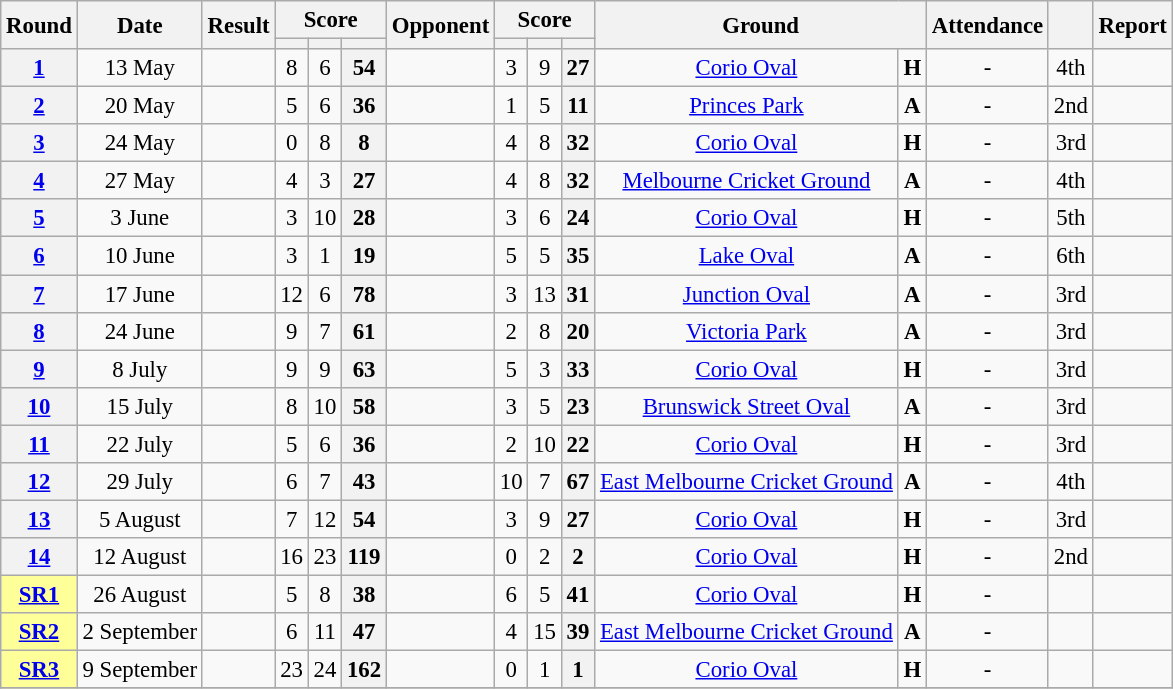<table class="wikitable plainrowheaders" style="font-size:95%; text-align:center;">
<tr>
<th scope="col" rowspan="2">Round</th>
<th scope="col" rowspan="2">Date</th>
<th scope="col" rowspan="2">Result</th>
<th scope="col" colspan="3">Score</th>
<th scope="col" rowspan="2">Opponent</th>
<th scope="col" colspan="3">Score</th>
<th scope="col" rowspan="2" colspan="2">Ground</th>
<th scope="col" rowspan="2">Attendance</th>
<th scope="col" rowspan="2"></th>
<th scope="col" rowspan="2">Report</th>
</tr>
<tr>
<th scope="col"></th>
<th scope="col"></th>
<th scope="col"></th>
<th scope="col"></th>
<th scope="col"></th>
<th scope="col"></th>
</tr>
<tr>
<th scope="row" style="text-align:center;"><a href='#'>1</a></th>
<td>13 May</td>
<td></td>
<td>8</td>
<td>6</td>
<th>54</th>
<td></td>
<td>3</td>
<td>9</td>
<th>27</th>
<td><a href='#'>Corio Oval</a></td>
<td><strong>H</strong></td>
<td>-</td>
<td>4th</td>
<td></td>
</tr>
<tr>
<th scope="row" style="text-align:center;"><a href='#'>2</a></th>
<td>20 May</td>
<td></td>
<td>5</td>
<td>6</td>
<th>36</th>
<td></td>
<td>1</td>
<td>5</td>
<th>11</th>
<td><a href='#'>Princes Park</a></td>
<td><strong>A</strong></td>
<td>-</td>
<td>2nd</td>
<td></td>
</tr>
<tr>
<th scope="row" style="text-align:center;"><a href='#'>3</a></th>
<td>24 May</td>
<td></td>
<td>0</td>
<td>8</td>
<th>8</th>
<td></td>
<td>4</td>
<td>8</td>
<th>32</th>
<td><a href='#'>Corio Oval</a></td>
<td><strong>H</strong></td>
<td>-</td>
<td>3rd</td>
<td></td>
</tr>
<tr>
<th scope="row" style="text-align:center;"><a href='#'>4</a></th>
<td>27 May</td>
<td></td>
<td>4</td>
<td>3</td>
<th>27</th>
<td></td>
<td>4</td>
<td>8</td>
<th>32</th>
<td><a href='#'>Melbourne Cricket Ground</a></td>
<td><strong>A</strong></td>
<td>-</td>
<td>4th</td>
<td></td>
</tr>
<tr>
<th scope="row" style="text-align:center;"><a href='#'>5</a></th>
<td>3 June</td>
<td></td>
<td>3</td>
<td>10</td>
<th>28</th>
<td></td>
<td>3</td>
<td>6</td>
<th>24</th>
<td><a href='#'>Corio Oval</a></td>
<td><strong>H</strong></td>
<td>-</td>
<td>5th</td>
<td></td>
</tr>
<tr>
<th scope="row" style="text-align:center;"><a href='#'>6</a></th>
<td>10 June</td>
<td></td>
<td>3</td>
<td>1</td>
<th>19</th>
<td></td>
<td>5</td>
<td>5</td>
<th>35</th>
<td><a href='#'>Lake Oval</a></td>
<td><strong>A</strong></td>
<td>-</td>
<td>6th</td>
<td></td>
</tr>
<tr>
<th scope="row" style="text-align:center;"><a href='#'>7</a></th>
<td>17 June</td>
<td></td>
<td>12</td>
<td>6</td>
<th>78</th>
<td></td>
<td>3</td>
<td>13</td>
<th>31</th>
<td><a href='#'>Junction Oval</a></td>
<td><strong>A</strong></td>
<td>-</td>
<td>3rd</td>
<td></td>
</tr>
<tr>
<th scope="row" style="text-align:center;"><a href='#'>8</a></th>
<td>24 June</td>
<td></td>
<td>9</td>
<td>7</td>
<th>61</th>
<td></td>
<td>2</td>
<td>8</td>
<th>20</th>
<td><a href='#'>Victoria Park</a></td>
<td><strong>A</strong></td>
<td>-</td>
<td>3rd</td>
<td></td>
</tr>
<tr>
<th scope="row" style="text-align:center;"><a href='#'>9</a></th>
<td>8 July</td>
<td></td>
<td>9</td>
<td>9</td>
<th>63</th>
<td></td>
<td>5</td>
<td>3</td>
<th>33</th>
<td><a href='#'>Corio Oval</a></td>
<td><strong>H</strong></td>
<td>-</td>
<td>3rd</td>
<td></td>
</tr>
<tr>
<th scope="row" style="text-align:center;"><a href='#'>10</a></th>
<td>15 July</td>
<td></td>
<td>8</td>
<td>10</td>
<th>58</th>
<td></td>
<td>3</td>
<td>5</td>
<th>23</th>
<td><a href='#'>Brunswick Street Oval</a></td>
<td><strong>A</strong></td>
<td>-</td>
<td>3rd</td>
<td></td>
</tr>
<tr>
<th scope="row" style="text-align:center;"><a href='#'>11</a></th>
<td>22 July</td>
<td></td>
<td>5</td>
<td>6</td>
<th>36</th>
<td></td>
<td>2</td>
<td>10</td>
<th>22</th>
<td><a href='#'>Corio Oval</a></td>
<td><strong>H</strong></td>
<td>-</td>
<td>3rd</td>
<td></td>
</tr>
<tr>
<th scope="row" style="text-align:center;"><a href='#'>12</a></th>
<td>29 July</td>
<td></td>
<td>6</td>
<td>7</td>
<th>43</th>
<td></td>
<td>10</td>
<td>7</td>
<th>67</th>
<td><a href='#'>East Melbourne Cricket Ground</a></td>
<td><strong>A</strong></td>
<td>-</td>
<td>4th</td>
<td></td>
</tr>
<tr>
<th scope="row" style="text-align:center;"><a href='#'>13</a></th>
<td>5 August</td>
<td></td>
<td>7</td>
<td>12</td>
<th>54</th>
<td></td>
<td>3</td>
<td>9</td>
<th>27</th>
<td><a href='#'>Corio Oval</a></td>
<td><strong>H</strong></td>
<td>-</td>
<td>3rd</td>
<td></td>
</tr>
<tr>
<th scope="row" style="text-align:center;"><a href='#'>14</a></th>
<td>12 August</td>
<td></td>
<td>16</td>
<td>23</td>
<th>119</th>
<td></td>
<td>0</td>
<td>2</td>
<th>2</th>
<td><a href='#'>Corio Oval</a></td>
<td><strong>H</strong></td>
<td>-</td>
<td>2nd</td>
<td></td>
</tr>
<tr>
<th scope="row" style="background:#FF9; text-align:center;"><a href='#'>SR1</a></th>
<td>26 August</td>
<td></td>
<td>5</td>
<td>8</td>
<th>38</th>
<td></td>
<td>6</td>
<td>5</td>
<th>41</th>
<td><a href='#'>Corio Oval</a></td>
<td><strong>H</strong></td>
<td>-</td>
<td></td>
<td></td>
</tr>
<tr>
<th scope="row" style="background:#FF9; text-align:center;"><a href='#'>SR2</a></th>
<td>2 September</td>
<td></td>
<td>6</td>
<td>11</td>
<th>47</th>
<td></td>
<td>4</td>
<td>15</td>
<th>39</th>
<td><a href='#'>East Melbourne Cricket Ground</a></td>
<td><strong>A</strong></td>
<td>-</td>
<td></td>
<td></td>
</tr>
<tr>
<th scope="row" style="background:#FF9; text-align:center;"><a href='#'>SR3</a></th>
<td>9 September</td>
<td></td>
<td>23</td>
<td>24</td>
<th>162</th>
<td></td>
<td>0</td>
<td>1</td>
<th>1</th>
<td><a href='#'>Corio Oval</a></td>
<td><strong>H</strong></td>
<td>-</td>
<td></td>
<td></td>
</tr>
<tr>
</tr>
</table>
